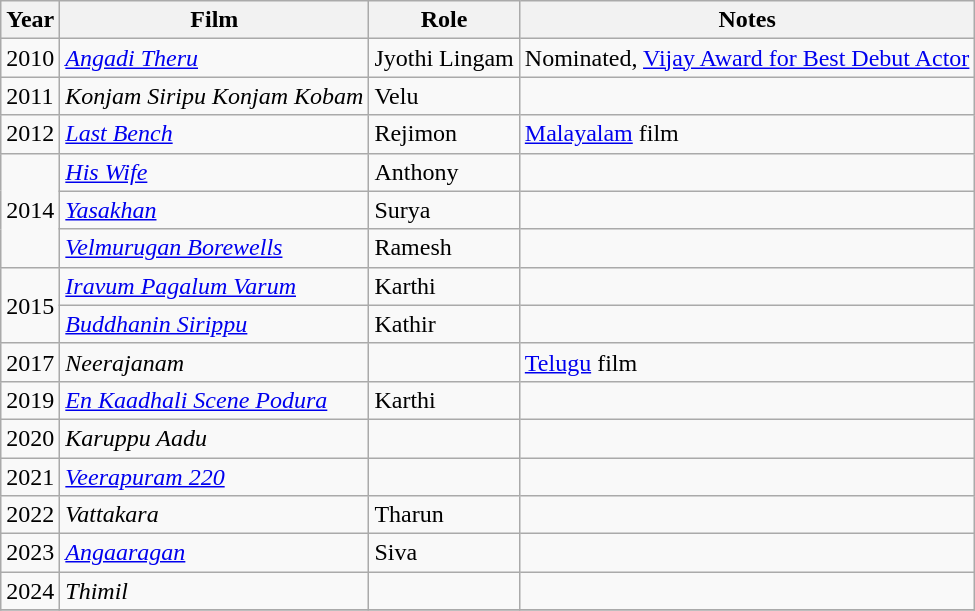<table class="wikitable sortable">
<tr>
<th>Year</th>
<th>Film</th>
<th>Role</th>
<th class=unsortable>Notes</th>
</tr>
<tr>
<td rowspan="1">2010</td>
<td><em><a href='#'>Angadi Theru</a></em></td>
<td>Jyothi Lingam</td>
<td>Nominated, <a href='#'>Vijay Award for Best Debut Actor</a></td>
</tr>
<tr>
<td rowspan="1">2011</td>
<td><em>Konjam Siripu Konjam Kobam</em></td>
<td>Velu</td>
<td></td>
</tr>
<tr>
<td rowspan="1">2012</td>
<td><em><a href='#'>Last Bench</a> </em></td>
<td>Rejimon</td>
<td><a href='#'>Malayalam</a> film</td>
</tr>
<tr>
<td rowspan="3">2014</td>
<td><em><a href='#'>His Wife</a></em></td>
<td>Anthony</td>
<td></td>
</tr>
<tr>
<td><em><a href='#'>Yasakhan</a></em></td>
<td>Surya</td>
<td></td>
</tr>
<tr>
<td><em><a href='#'>Velmurugan Borewells</a></em></td>
<td>Ramesh</td>
<td></td>
</tr>
<tr>
<td rowspan="2">2015</td>
<td><em><a href='#'>Iravum Pagalum Varum</a></em></td>
<td>Karthi</td>
<td></td>
</tr>
<tr>
<td><em><a href='#'>Buddhanin Sirippu</a></em></td>
<td>Kathir</td>
<td></td>
</tr>
<tr>
<td>2017</td>
<td><em>Neerajanam</em></td>
<td></td>
<td><a href='#'>Telugu</a> film</td>
</tr>
<tr>
<td rowspan="1">2019</td>
<td><em><a href='#'>En Kaadhali Scene Podura</a></em></td>
<td>Karthi</td>
<td></td>
</tr>
<tr>
<td>2020</td>
<td><em>Karuppu Aadu</em></td>
<td></td>
<td></td>
</tr>
<tr>
<td>2021</td>
<td><em><a href='#'>Veerapuram 220</a></em></td>
<td></td>
<td></td>
</tr>
<tr>
<td>2022</td>
<td><em>Vattakara</em></td>
<td>Tharun</td>
<td></td>
</tr>
<tr>
<td>2023</td>
<td><em><a href='#'>Angaaragan</a></em></td>
<td>Siva</td>
<td></td>
</tr>
<tr>
<td>2024</td>
<td><em>Thimil</em></td>
<td></td>
<td></td>
</tr>
<tr>
</tr>
</table>
